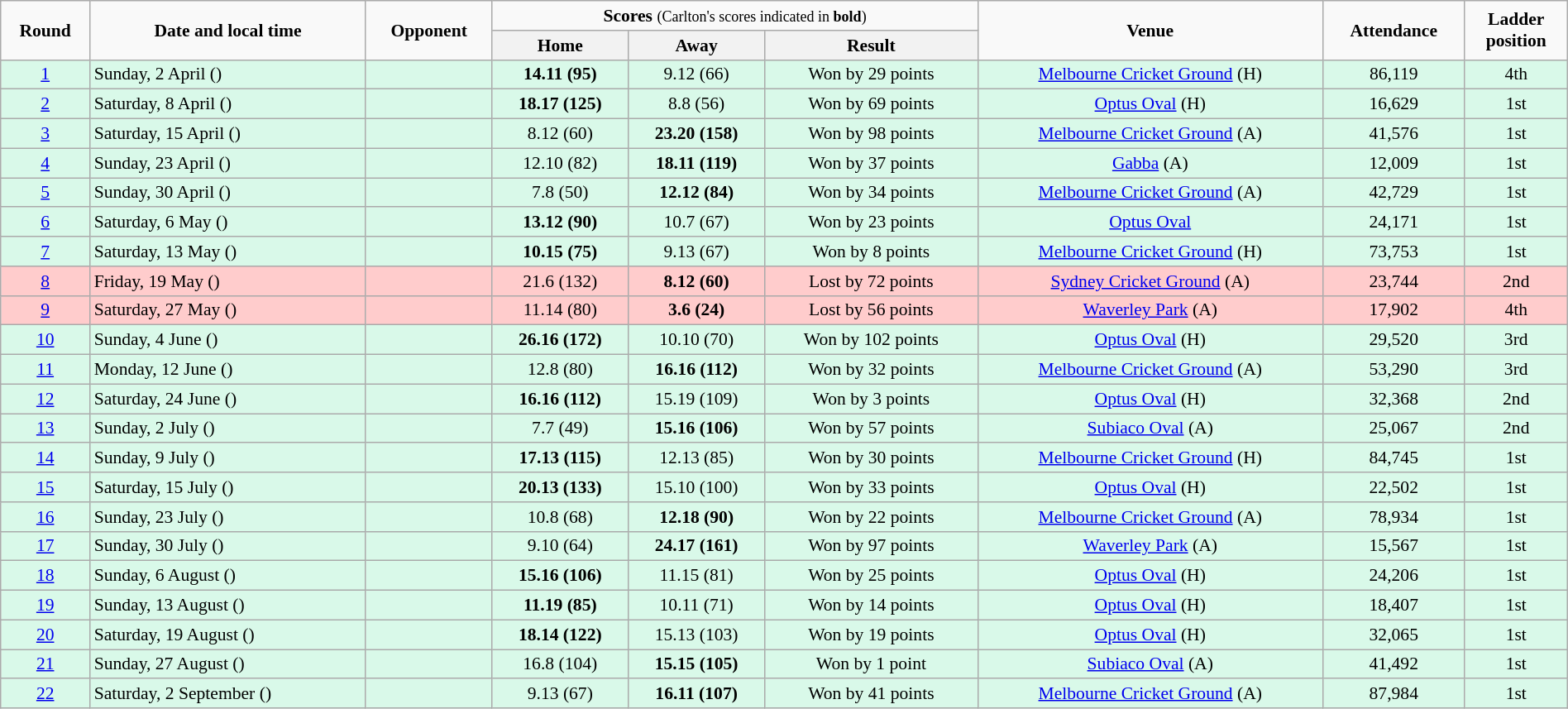<table class="wikitable" style="font-size:90%; text-align:center; width: 100%; margin-left: auto; margin-right: auto;">
<tr>
<td rowspan=2><strong>Round</strong></td>
<td rowspan=2><strong>Date and local time</strong></td>
<td rowspan=2><strong>Opponent</strong></td>
<td colspan=3><strong>Scores</strong> <small>(Carlton's scores indicated in <strong>bold</strong>)</small></td>
<td rowspan=2><strong>Venue</strong></td>
<td rowspan=2><strong>Attendance</strong></td>
<td rowspan=2><strong>Ladder<br>position</strong></td>
</tr>
<tr>
<th>Home</th>
<th>Away</th>
<th>Result</th>
</tr>
<tr style="background:#d9f9e9;">
<td><a href='#'>1</a></td>
<td align=left>Sunday, 2 April ()</td>
<td align=left></td>
<td><strong>14.11 (95)</strong></td>
<td>9.12 (66)</td>
<td>Won by 29 points</td>
<td><a href='#'>Melbourne Cricket Ground</a> (H)</td>
<td>86,119</td>
<td>4th</td>
</tr>
<tr style="background:#d9f9e9;">
<td><a href='#'>2</a></td>
<td align=left>Saturday, 8 April ()</td>
<td align=left></td>
<td><strong>18.17 (125)</strong></td>
<td>8.8 (56)</td>
<td>Won by 69 points</td>
<td><a href='#'>Optus Oval</a> (H)</td>
<td>16,629</td>
<td>1st</td>
</tr>
<tr style="background:#d9f9e9;">
<td><a href='#'>3</a></td>
<td align=left>Saturday, 15 April ()</td>
<td align=left></td>
<td>8.12 (60)</td>
<td><strong>23.20 (158)</strong></td>
<td>Won by 98 points</td>
<td><a href='#'>Melbourne Cricket Ground</a> (A)</td>
<td>41,576</td>
<td>1st</td>
</tr>
<tr style="background:#d9f9e9;">
<td><a href='#'>4</a></td>
<td align=left>Sunday, 23 April ()</td>
<td align=left></td>
<td>12.10 (82)</td>
<td><strong>18.11 (119)</strong></td>
<td>Won by 37 points</td>
<td><a href='#'>Gabba</a> (A)</td>
<td>12,009</td>
<td>1st</td>
</tr>
<tr style="background:#d9f9e9;">
<td><a href='#'>5</a></td>
<td align=left>Sunday, 30 April ()</td>
<td align=left></td>
<td>7.8 (50)</td>
<td><strong>12.12 (84)</strong></td>
<td>Won by 34 points</td>
<td><a href='#'>Melbourne Cricket Ground</a> (A)</td>
<td>42,729</td>
<td>1st</td>
</tr>
<tr style="background:#d9f9e9;">
<td><a href='#'>6</a></td>
<td align=left>Saturday, 6 May ()</td>
<td align=left></td>
<td><strong>13.12 (90)</strong></td>
<td>10.7 (67)</td>
<td>Won by 23 points</td>
<td><a href='#'>Optus Oval</a></td>
<td>24,171</td>
<td>1st</td>
</tr>
<tr style="background:#d9f9e9;">
<td><a href='#'>7</a></td>
<td align=left>Saturday, 13 May ()</td>
<td align=left></td>
<td><strong>10.15 (75)</strong></td>
<td>9.13 (67)</td>
<td>Won by 8 points</td>
<td><a href='#'>Melbourne Cricket Ground</a> (H)</td>
<td>73,753</td>
<td>1st</td>
</tr>
<tr style="background:#fcc;">
<td><a href='#'>8</a></td>
<td align=left>Friday, 19 May ()</td>
<td align=left></td>
<td>21.6 (132)</td>
<td><strong>8.12 (60)</strong></td>
<td>Lost by 72 points</td>
<td><a href='#'>Sydney Cricket Ground</a> (A)</td>
<td>23,744</td>
<td>2nd</td>
</tr>
<tr style="background:#fcc;">
<td><a href='#'>9</a></td>
<td align=left>Saturday, 27 May ()</td>
<td align=left></td>
<td>11.14 (80)</td>
<td><strong>3.6 (24)</strong></td>
<td>Lost by 56 points</td>
<td><a href='#'>Waverley Park</a> (A)</td>
<td>17,902</td>
<td>4th</td>
</tr>
<tr style="background:#d9f9e9;">
<td><a href='#'>10</a></td>
<td align=left>Sunday, 4 June ()</td>
<td align=left></td>
<td><strong>26.16 (172)</strong></td>
<td>10.10 (70)</td>
<td>Won by 102 points</td>
<td><a href='#'>Optus Oval</a> (H)</td>
<td>29,520</td>
<td>3rd</td>
</tr>
<tr style="background:#d9f9e9;">
<td><a href='#'>11</a></td>
<td align=left>Monday, 12 June ()</td>
<td align=left></td>
<td>12.8 (80)</td>
<td><strong>16.16 (112)</strong></td>
<td>Won by 32 points</td>
<td><a href='#'>Melbourne Cricket Ground</a> (A)</td>
<td>53,290</td>
<td>3rd</td>
</tr>
<tr style="background:#d9f9e9;">
<td><a href='#'>12</a></td>
<td align=left>Saturday, 24 June ()</td>
<td align=left></td>
<td><strong>16.16 (112)</strong></td>
<td>15.19 (109)</td>
<td>Won by 3 points</td>
<td><a href='#'>Optus Oval</a> (H)</td>
<td>32,368</td>
<td>2nd</td>
</tr>
<tr style="background:#d9f9e9;">
<td><a href='#'>13</a></td>
<td align=left>Sunday, 2 July ()</td>
<td align=left></td>
<td>7.7 (49)</td>
<td><strong>15.16 (106)</strong></td>
<td>Won by 57 points</td>
<td><a href='#'>Subiaco Oval</a> (A)</td>
<td>25,067</td>
<td>2nd</td>
</tr>
<tr style="background:#d9f9e9;">
<td><a href='#'>14</a></td>
<td align=left>Sunday, 9 July ()</td>
<td align=left></td>
<td><strong>17.13 (115)</strong></td>
<td>12.13 (85)</td>
<td>Won by 30 points</td>
<td><a href='#'>Melbourne Cricket Ground</a> (H)</td>
<td>84,745</td>
<td>1st</td>
</tr>
<tr style="background:#d9f9e9;">
<td><a href='#'>15</a></td>
<td align=left>Saturday, 15 July ()</td>
<td align=left></td>
<td><strong>20.13 (133)</strong></td>
<td>15.10 (100)</td>
<td>Won by 33 points</td>
<td><a href='#'>Optus Oval</a> (H)</td>
<td>22,502</td>
<td>1st</td>
</tr>
<tr style="background:#d9f9e9;">
<td><a href='#'>16</a></td>
<td align=left>Sunday, 23 July ()</td>
<td align=left></td>
<td>10.8 (68)</td>
<td><strong>12.18 (90)</strong></td>
<td>Won by 22 points</td>
<td><a href='#'>Melbourne Cricket Ground</a> (A)</td>
<td>78,934</td>
<td>1st</td>
</tr>
<tr style="background:#d9f9e9;">
<td><a href='#'>17</a></td>
<td align=left>Sunday, 30 July ()</td>
<td align=left></td>
<td>9.10 (64)</td>
<td><strong>24.17 (161)</strong></td>
<td>Won by 97 points</td>
<td><a href='#'>Waverley Park</a> (A)</td>
<td>15,567</td>
<td>1st</td>
</tr>
<tr style="background:#d9f9e9;">
<td><a href='#'>18</a></td>
<td align=left>Sunday, 6 August ()</td>
<td align=left></td>
<td><strong>15.16 (106)</strong></td>
<td>11.15 (81)</td>
<td>Won by 25 points</td>
<td><a href='#'>Optus Oval</a> (H)</td>
<td>24,206</td>
<td>1st</td>
</tr>
<tr style="background:#d9f9e9;">
<td><a href='#'>19</a></td>
<td align=left>Sunday, 13 August ()</td>
<td align=left></td>
<td><strong>11.19 (85)</strong></td>
<td>10.11 (71)</td>
<td>Won by 14 points</td>
<td><a href='#'>Optus Oval</a> (H)</td>
<td>18,407</td>
<td>1st</td>
</tr>
<tr style="background:#d9f9e9;">
<td><a href='#'>20</a></td>
<td align=left>Saturday, 19 August ()</td>
<td align=left></td>
<td><strong>18.14 (122)</strong></td>
<td>15.13 (103)</td>
<td>Won by 19 points</td>
<td><a href='#'>Optus Oval</a> (H)</td>
<td>32,065</td>
<td>1st</td>
</tr>
<tr style="background:#d9f9e9;">
<td><a href='#'>21</a></td>
<td align=left>Sunday, 27 August ()</td>
<td align=left></td>
<td>16.8 (104)</td>
<td><strong>15.15 (105)</strong></td>
<td>Won by 1 point</td>
<td><a href='#'>Subiaco Oval</a> (A)</td>
<td>41,492</td>
<td>1st</td>
</tr>
<tr style="background:#d9f9e9;">
<td><a href='#'>22</a></td>
<td align=left>Saturday, 2 September ()</td>
<td align=left></td>
<td>9.13 (67)</td>
<td><strong>16.11 (107)</strong></td>
<td>Won by 41 points</td>
<td><a href='#'>Melbourne Cricket Ground</a> (A)</td>
<td>87,984</td>
<td>1st</td>
</tr>
</table>
